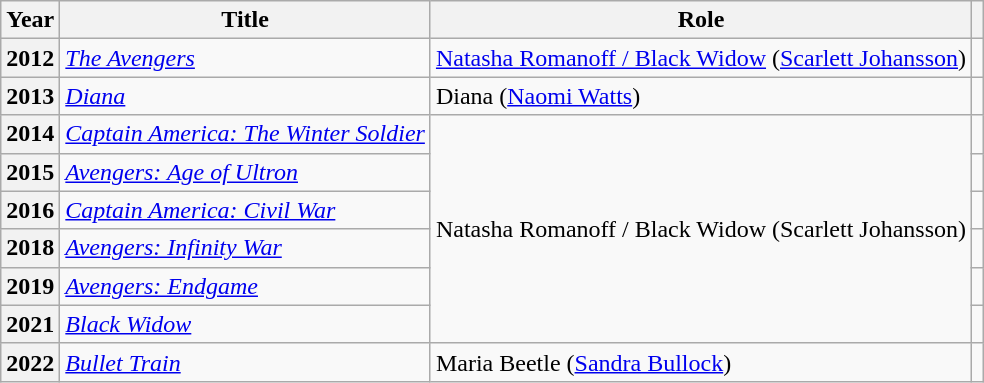<table class="wikitable sortable plainrowheaders">
<tr>
<th scope="col">Year</th>
<th scope="col">Title</th>
<th scope="col">Role</th>
<th scope="col" class="unsortable"></th>
</tr>
<tr>
<th scope="row">2012</th>
<td><em><a href='#'>The Avengers</a></em></td>
<td><a href='#'>Natasha Romanoff / Black Widow</a> (<a href='#'>Scarlett Johansson</a>)</td>
<td></td>
</tr>
<tr>
<th scope="row">2013</th>
<td><em><a href='#'>Diana</a></em></td>
<td>Diana (<a href='#'>Naomi Watts</a>)</td>
<td></td>
</tr>
<tr>
<th scope="row">2014</th>
<td><em><a href='#'>Captain America: The Winter Soldier</a></em></td>
<td rowspan=6>Natasha Romanoff / Black Widow (Scarlett Johansson)</td>
<td></td>
</tr>
<tr>
<th scope="row">2015</th>
<td><em><a href='#'>Avengers: Age of Ultron</a></em></td>
<td></td>
</tr>
<tr>
<th scope="row">2016</th>
<td><em><a href='#'>Captain America: Civil War</a></em></td>
<td></td>
</tr>
<tr>
<th scope="row">2018</th>
<td><em><a href='#'>Avengers: Infinity War</a></em></td>
<td></td>
</tr>
<tr>
<th scope="row">2019</th>
<td><em><a href='#'>Avengers: Endgame</a></em></td>
<td></td>
</tr>
<tr>
<th scope="row">2021</th>
<td><em><a href='#'>Black Widow</a></em></td>
<td></td>
</tr>
<tr>
<th scope="row">2022</th>
<td><em><a href='#'>Bullet Train</a></em></td>
<td>Maria Beetle (<a href='#'>Sandra Bullock</a>)</td>
<td></td>
</tr>
</table>
